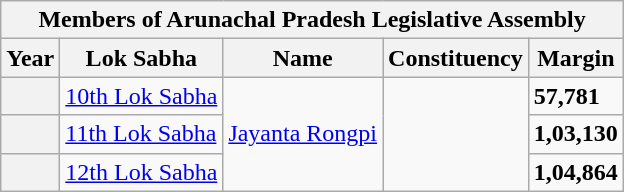<table class="wikitable sortable">
<tr>
<th colspan="5">Members of Arunachal Pradesh Legislative Assembly</th>
</tr>
<tr>
<th>Year</th>
<th>Lok Sabha</th>
<th>Name</th>
<th>Constituency</th>
<th>Margin</th>
</tr>
<tr>
<th></th>
<td><a href='#'>10th Lok Sabha</a></td>
<td rowspan="3"><a href='#'>Jayanta Rongpi</a></td>
<td rowspan="3"></td>
<td><strong>57,781</strong></td>
</tr>
<tr>
<th></th>
<td><a href='#'>11th Lok Sabha</a></td>
<td><strong>1,03,130</strong></td>
</tr>
<tr>
<th></th>
<td><a href='#'>12th Lok Sabha</a></td>
<td><strong>1,04,864</strong></td>
</tr>
</table>
